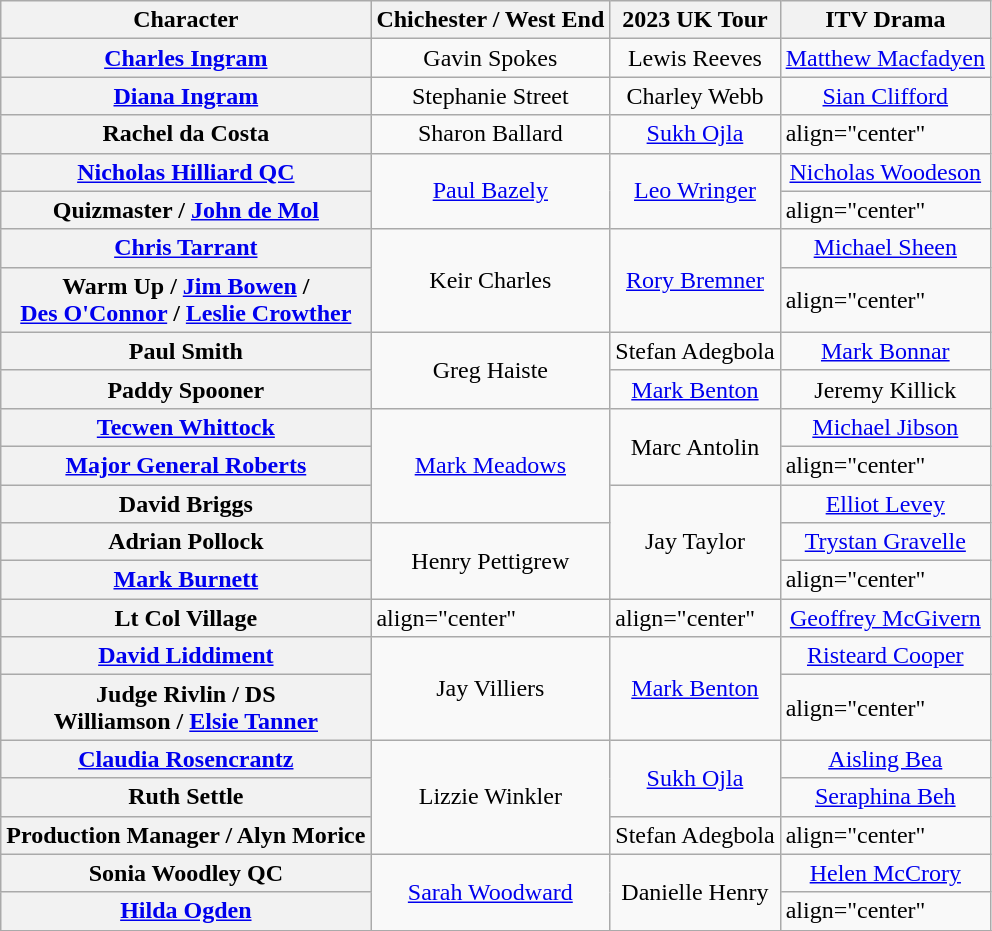<table class="wikitable">
<tr>
<th scope="col">Character</th>
<th scope="col" class="unsortable">Chichester / West End </th>
<th>2023 UK Tour</th>
<th>ITV Drama</th>
</tr>
<tr>
<th scope="row"><a href='#'>Charles Ingram</a></th>
<td align="center">Gavin Spokes</td>
<td align="center">Lewis Reeves</td>
<td align="center"><a href='#'>Matthew Macfadyen</a></td>
</tr>
<tr>
<th scope="row"><a href='#'>Diana Ingram</a></th>
<td align="center">Stephanie Street</td>
<td align="center">Charley Webb</td>
<td align="center"><a href='#'>Sian Clifford</a></td>
</tr>
<tr>
<th scope="row">Rachel da Costa</th>
<td align="center">Sharon Ballard</td>
<td align="center"><a href='#'>Sukh Ojla</a></td>
<td>align="center" </td>
</tr>
<tr>
<th scope="row"><a href='#'>Nicholas Hilliard QC</a></th>
<td rowspan="2" style="text-align: center;"><a href='#'>Paul Bazely</a></td>
<td rowspan="2" align="center"><a href='#'>Leo Wringer</a></td>
<td align="center"><a href='#'>Nicholas Woodeson</a></td>
</tr>
<tr>
<th scope="row">Quizmaster / <a href='#'>John de Mol</a></th>
<td>align="center" </td>
</tr>
<tr>
<th scope="row"><a href='#'>Chris Tarrant</a></th>
<td rowspan="2" style="text-align: center;">Keir Charles</td>
<td rowspan="2" style="text-align: center;"><a href='#'>Rory Bremner</a></td>
<td align="center"><a href='#'>Michael Sheen</a></td>
</tr>
<tr>
<th scope="row">Warm Up / <a href='#'>Jim Bowen</a> / <br><a href='#'>Des O'Connor</a> / <a href='#'>Leslie Crowther</a></th>
<td>align="center" </td>
</tr>
<tr>
<th scope="row">Paul Smith</th>
<td rowspan="2" style="text-align: center;">Greg Haiste</td>
<td style="text-align: center;">Stefan Adegbola</td>
<td align="center"><a href='#'>Mark Bonnar</a></td>
</tr>
<tr>
<th scope="row">Paddy Spooner</th>
<td align="center"><a href='#'>Mark Benton</a></td>
<td align="center">Jeremy Killick</td>
</tr>
<tr>
<th scope="row"><a href='#'>Tecwen Whittock</a></th>
<td rowspan="3" style="text-align: center;"><a href='#'>Mark Meadows</a></td>
<td rowspan="2" style="text-align: center;">Marc Antolin</td>
<td align="center"><a href='#'>Michael Jibson</a></td>
</tr>
<tr>
<th scope="row"><a href='#'>Major General Roberts</a></th>
<td>align="center" </td>
</tr>
<tr>
<th scope="row">David Briggs</th>
<td rowspan="3" style="text-align: center;">Jay Taylor</td>
<td align="center"><a href='#'>Elliot Levey</a></td>
</tr>
<tr>
<th scope="row">Adrian Pollock</th>
<td rowspan="2" style="text-align: center;">Henry Pettigrew</td>
<td align="center"><a href='#'>Trystan Gravelle</a></td>
</tr>
<tr>
<th scope="row"><a href='#'>Mark Burnett</a></th>
<td>align="center" </td>
</tr>
<tr>
<th scope="row">Lt Col Village</th>
<td>align="center" </td>
<td>align="center" </td>
<td align="center"><a href='#'>Geoffrey McGivern</a></td>
</tr>
<tr>
<th scope="row"><a href='#'>David Liddiment</a></th>
<td rowspan="2" style="text-align: center;">Jay Villiers</td>
<td rowspan="2" style="text-align: center;"><a href='#'>Mark Benton</a></td>
<td align="center"><a href='#'>Risteard Cooper</a></td>
</tr>
<tr>
<th scope="row">Judge Rivlin / DS <br>Williamson / <a href='#'>Elsie Tanner</a></th>
<td>align="center" </td>
</tr>
<tr>
<th scope="row"><a href='#'>Claudia Rosencrantz</a></th>
<td rowspan="3" style="text-align: center;">Lizzie Winkler</td>
<td rowspan="2" style="text-align: center;"><a href='#'>Sukh Ojla</a></td>
<td align="center"><a href='#'>Aisling Bea</a></td>
</tr>
<tr>
<th scope="row">Ruth Settle</th>
<td align="center"><a href='#'>Seraphina Beh</a></td>
</tr>
<tr>
<th scope="row">Production Manager / Alyn Morice</th>
<td style="text-align: center;">Stefan Adegbola</td>
<td>align="center" </td>
</tr>
<tr>
<th scope="row">Sonia Woodley QC</th>
<td rowspan="2" style="text-align: center;"><a href='#'>Sarah Woodward</a></td>
<td rowspan="2" style="text-align: center;">Danielle Henry</td>
<td align="center"><a href='#'>Helen McCrory</a></td>
</tr>
<tr>
<th scope="row"><a href='#'>Hilda Ogden</a></th>
<td>align="center" </td>
</tr>
<tr>
</tr>
</table>
